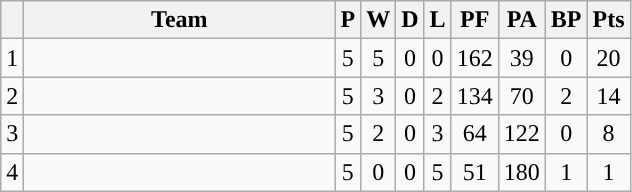<table class="wikitable" style="text-align:center;">
<tr>
<th></th>
<th width="200px">Team</th>
<th>P</th>
<th>W</th>
<th>D</th>
<th>L</th>
<th>PF</th>
<th>PA</th>
<th>BP</th>
<th>Pts</th>
</tr>
<tr>
<td>1</td>
<td></td>
<td>5</td>
<td>5</td>
<td>0</td>
<td>0</td>
<td>162</td>
<td>39</td>
<td>0</td>
<td>20</td>
</tr>
<tr>
<td>2</td>
<td></td>
<td>5</td>
<td>3</td>
<td>0</td>
<td>2</td>
<td>134</td>
<td>70</td>
<td>2</td>
<td>14</td>
</tr>
<tr>
<td>3</td>
<td></td>
<td>5</td>
<td>2</td>
<td>0</td>
<td>3</td>
<td>64</td>
<td>122</td>
<td>0</td>
<td>8</td>
</tr>
<tr>
<td>4</td>
<td></td>
<td>5</td>
<td>0</td>
<td>0</td>
<td>5</td>
<td>51</td>
<td>180</td>
<td>1</td>
<td>1</td>
</tr>
</table>
